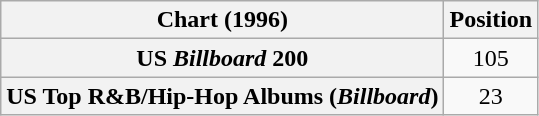<table class="wikitable sortable plainrowheaders" style="text-align:center">
<tr>
<th scope="col">Chart (1996)</th>
<th scope="col">Position</th>
</tr>
<tr>
<th scope="row">US <em>Billboard</em> 200</th>
<td>105</td>
</tr>
<tr>
<th scope="row">US Top R&B/Hip-Hop Albums (<em>Billboard</em>)</th>
<td>23</td>
</tr>
</table>
